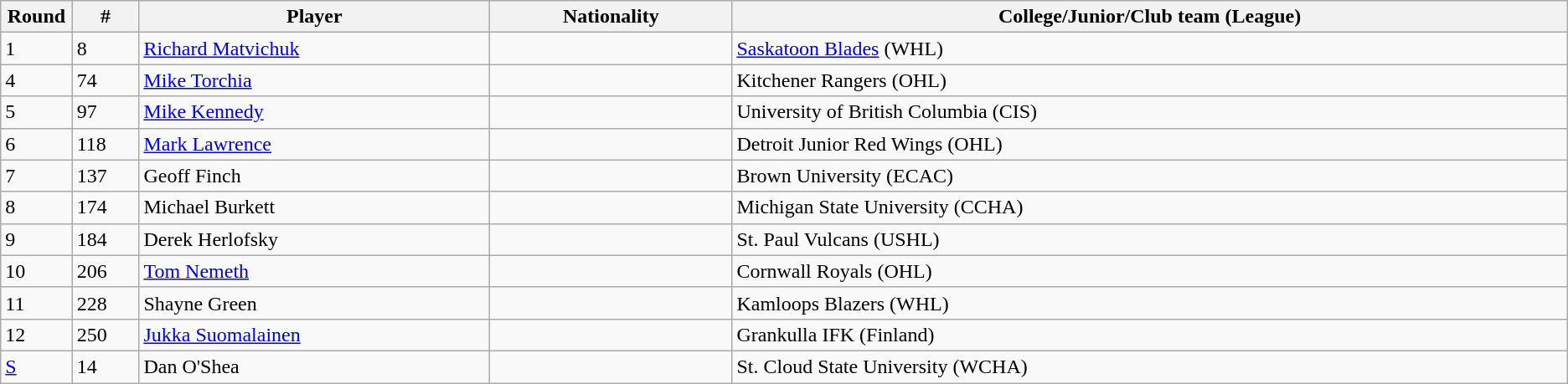<table class="wikitable">
<tr align="center">
<th bgcolor="#DDDDFF" width="4.0%">Round</th>
<th bgcolor="#DDDDFF" width="4.0%">#</th>
<th bgcolor="#DDDDFF" width="21.0%">Player</th>
<th bgcolor="#DDDDFF" width="14.5%">Nationality</th>
<th bgcolor="#DDDDFF" width="50.0%">College/Junior/Club team (League)</th>
</tr>
<tr>
<td>1</td>
<td>8</td>
<td><a href='#'>Richard Matvichuk</a></td>
<td></td>
<td><a href='#'>Saskatoon Blades</a> (WHL)</td>
</tr>
<tr>
<td>4</td>
<td>74</td>
<td><a href='#'>Mike Torchia</a></td>
<td></td>
<td>Kitchener Rangers (OHL)</td>
</tr>
<tr>
<td>5</td>
<td>97</td>
<td><a href='#'>Mike Kennedy</a></td>
<td></td>
<td>University of British Columbia (CIS)</td>
</tr>
<tr>
<td>6</td>
<td>118</td>
<td><a href='#'>Mark Lawrence</a></td>
<td></td>
<td>Detroit Junior Red Wings (OHL)</td>
</tr>
<tr>
<td>7</td>
<td>137</td>
<td>Geoff Finch</td>
<td></td>
<td>Brown University (ECAC)</td>
</tr>
<tr>
<td>8</td>
<td>174</td>
<td>Michael Burkett</td>
<td></td>
<td>Michigan State University (CCHA)</td>
</tr>
<tr>
<td>9</td>
<td>184</td>
<td>Derek Herlofsky</td>
<td></td>
<td>St. Paul Vulcans (USHL)</td>
</tr>
<tr>
<td>10</td>
<td>206</td>
<td><a href='#'>Tom Nemeth</a></td>
<td></td>
<td>Cornwall Royals (OHL)</td>
</tr>
<tr>
<td>11</td>
<td>228</td>
<td>Shayne Green</td>
<td></td>
<td>Kamloops Blazers (WHL)</td>
</tr>
<tr>
<td>12</td>
<td>250</td>
<td><a href='#'>Jukka Suomalainen</a></td>
<td></td>
<td>Grankulla IFK (Finland)</td>
</tr>
<tr>
<td><a href='#'>S</a></td>
<td>14</td>
<td>Dan O'Shea</td>
<td></td>
<td>St. Cloud State University (WCHA)</td>
</tr>
</table>
